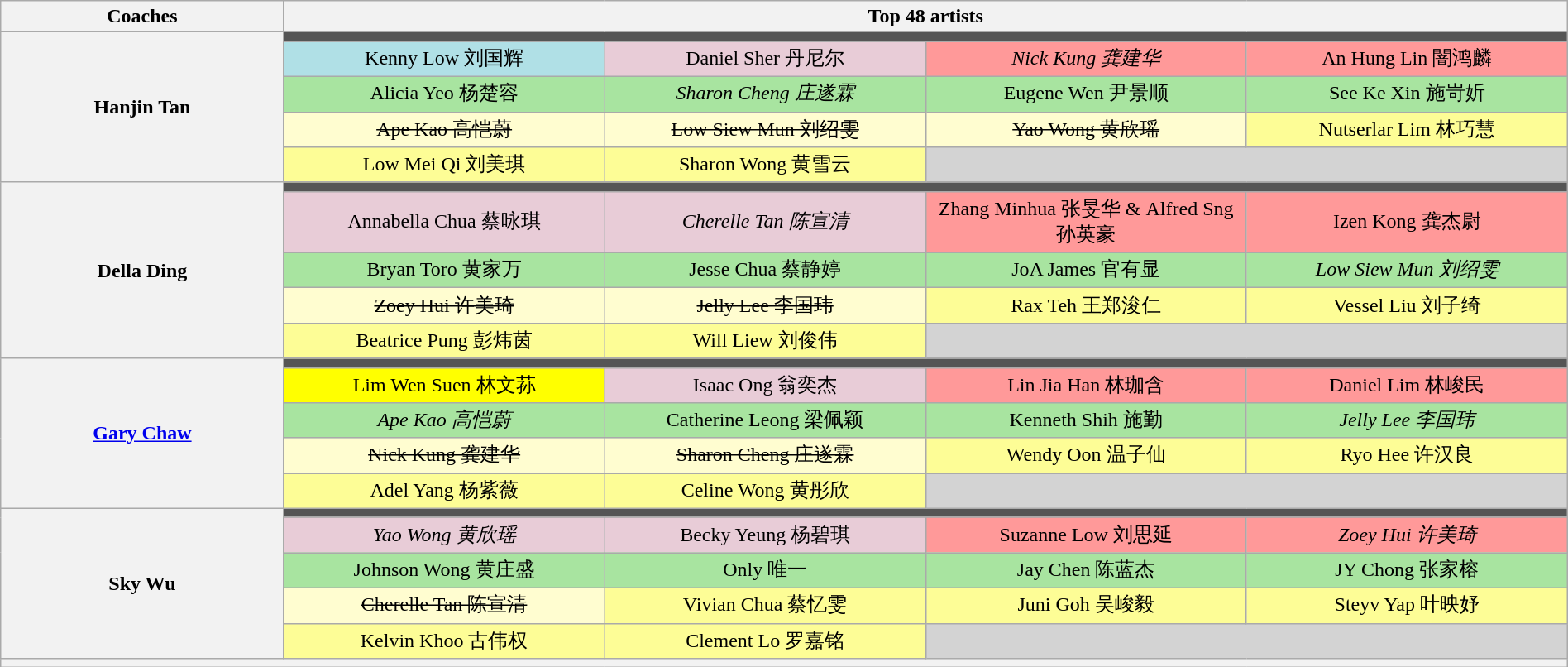<table class="wikitable" style="text-align:center; width:100%;">
<tr>
<th style="width:15%;">Coaches</th>
<th colspan="4" style="width:85%;">Top 48 artists</th>
</tr>
<tr>
<th rowspan="5">Hanjin Tan</th>
<td colspan="4" style="background:#555;"></td>
</tr>
<tr>
<td style="background:#B0E0E6;">Kenny Low 刘国辉</td>
<td style="background:#E8CCD7;">Daniel Sher 丹尼尔</td>
<td style="background:#FF9999;"><em>Nick Kung 龚建华</em></td>
<td style="background:#FF9999;">An Hung Lin 闇鸿麟</td>
</tr>
<tr>
<td style="background:#A8E4A0;">Alicia Yeo 杨楚容</td>
<td style="background:#A8E4A0;"><em>Sharon Cheng 庄遂霖</em></td>
<td style="background:#A8E4A0;">Eugene Wen 尹景顺</td>
<td style="background:#A8E4A0;">See Ke Xin 施岢妡</td>
</tr>
<tr>
<td style="background:#FFFDD0;"><s>Ape Kao 高恺蔚</s></td>
<td style="background:#FFFDD0;"><s>Low Siew Mun 刘绍雯</s></td>
<td style="background:#FFFDD0;"><s>Yao Wong 黄欣瑶</s></td>
<td style="background:#FDFD96;">Nutserlar Lim 林巧慧</td>
</tr>
<tr>
<td style="background:#FDFD96;">Low Mei Qi 刘美琪</td>
<td style="background:#FDFD96;">Sharon Wong 黄雪云</td>
<td colspan="2" style="background:lightgrey;"></td>
</tr>
<tr>
<th rowspan="5">Della Ding</th>
<td colspan="4" style="background:#555;"></td>
</tr>
<tr>
<td style="background:#E8CCD7;" width="17%;">Annabella Chua 蔡咏琪</td>
<td style="background:#E8CCD7;" width="17%;"><em>Cherelle Tan 陈宣清</em></td>
<td style="background:#FF9999;" width="17%;">Zhang Minhua 张旻华 & Alfred Sng 孙英豪</td>
<td style="background:#FF9999;" width="17%;">Izen Kong 龚杰尉</td>
</tr>
<tr>
<td style="background:#A8E4A0;">Bryan Toro 黄家万</td>
<td style="background:#A8E4A0;">Jesse Chua 蔡静婷</td>
<td style="background:#A8E4A0;">JoA James 官有显</td>
<td style="background:#A8E4A0;"><em>Low Siew Mun 刘绍雯</em></td>
</tr>
<tr>
<td style="background:#FFFDD0;"><s>Zoey Hui 许美琦</s></td>
<td style="background:#FFFDD0;"><s>Jelly Lee 李国玮</s></td>
<td style="background:#FDFD96;">Rax Teh 王郑浚仁</td>
<td style="background:#FDFD96;">Vessel Liu 刘子绮</td>
</tr>
<tr>
<td style="background:#FDFD96;">Beatrice Pung 彭炜茵</td>
<td style="background:#FDFD96;">Will Liew 刘俊伟</td>
<td colspan="2" style="background:lightgrey;"></td>
</tr>
<tr>
<th rowspan="5"><a href='#'>Gary Chaw</a></th>
<td colspan="4" style="background:#555;"></td>
</tr>
<tr>
<td style="background:yellow;">Lim Wen Suen 林文荪</td>
<td style="background:#E8CCD7;">Isaac Ong 翁奕杰</td>
<td style="background:#FF9999;">Lin Jia Han 林珈含</td>
<td style="background:#FF9999;">Daniel Lim 林峻民</td>
</tr>
<tr>
<td style="background:#A8E4A0;"><em>Ape Kao 高恺蔚</em></td>
<td style="background:#A8E4A0;">Catherine Leong 梁佩颖</td>
<td style="background:#A8E4A0;">Kenneth Shih 施勤</td>
<td style="background:#A8E4A0;"><em>Jelly Lee 李国玮</em></td>
</tr>
<tr>
<td style="background:#FFFDD0;"><s>Nick Kung 龚建华</s></td>
<td style="background:#FFFDD0;"><s>Sharon Cheng 庄遂霖</s></td>
<td style="background:#FDFD96;">Wendy Oon 温子仙</td>
<td style="background:#FDFD96;">Ryo Hee 许汉良</td>
</tr>
<tr>
<td style="background:#FDFD96;">Adel Yang 杨紫薇</td>
<td style="background:#FDFD96;">Celine Wong 黄彤欣</td>
<td colspan="2" style="background:lightgrey;"></td>
</tr>
<tr>
<th rowspan="5">Sky Wu</th>
<td colspan="4" style="background:#555;"></td>
</tr>
<tr>
<td style="background:#E8CCD7;"><em>Yao Wong 黄欣瑶</em></td>
<td style="background:#E8CCD7;">Becky Yeung 杨碧琪</td>
<td style="background:#FF9999;">Suzanne Low 刘思延</td>
<td style="background:#FF9999;"><em>Zoey Hui 许美琦</em></td>
</tr>
<tr>
<td style="background:#A8E4A0;">Johnson Wong 黄庄盛</td>
<td style="background:#A8E4A0;">Only 唯一</td>
<td style="background:#A8E4A0;">Jay Chen 陈蓝杰</td>
<td style="background:#A8E4A0;">JY Chong 张家榕</td>
</tr>
<tr>
<td style="background:#FFFDD0;"><s>Cherelle Tan 陈宣清</s></td>
<td style="background:#FDFD96;">Vivian Chua 蔡忆雯</td>
<td style="background:#FDFD96;">Juni Goh 吴峻毅</td>
<td style="background:#FDFD96;">Steyv Yap 叶映妤</td>
</tr>
<tr>
<td style="background:#FDFD96;">Kelvin Khoo 古伟权</td>
<td style="background:#FDFD96;">Clement Lo 罗嘉铭</td>
<td colspan="2" style="background:lightgrey;"></td>
</tr>
<tr>
<th colspan="5" style="font-size:90%; line-height:12px;"><small></small></th>
</tr>
</table>
